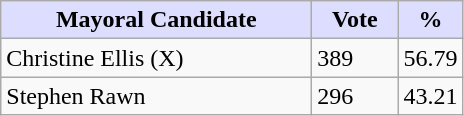<table class="wikitable">
<tr>
<th style="background:#ddf; width:200px;">Mayoral Candidate </th>
<th style="background:#ddf; width:50px;">Vote</th>
<th style="background:#ddf; width:30px;">%</th>
</tr>
<tr>
<td>Christine Ellis (X)</td>
<td>389</td>
<td>56.79</td>
</tr>
<tr>
<td>Stephen Rawn</td>
<td>296</td>
<td>43.21</td>
</tr>
</table>
